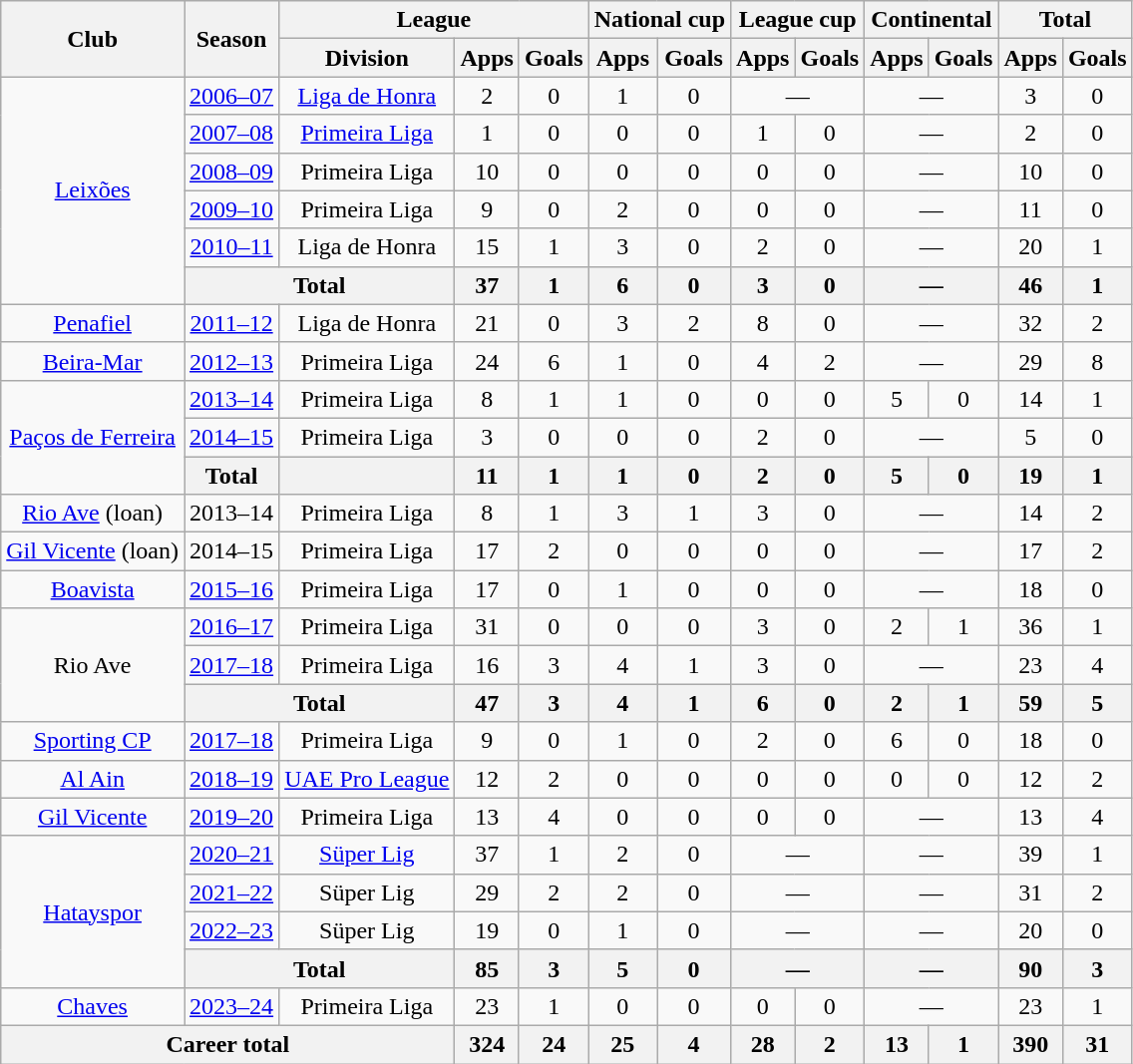<table class="wikitable" style="text-align:center;">
<tr>
<th rowspan="2">Club</th>
<th rowspan="2">Season</th>
<th colspan="3">League</th>
<th colspan="2">National cup</th>
<th colspan="2">League cup</th>
<th colspan="2">Continental</th>
<th colspan="2">Total</th>
</tr>
<tr>
<th>Division</th>
<th>Apps</th>
<th>Goals</th>
<th>Apps</th>
<th>Goals</th>
<th>Apps</th>
<th>Goals</th>
<th>Apps</th>
<th>Goals</th>
<th>Apps</th>
<th>Goals</th>
</tr>
<tr>
<td rowspan="6" valign="center"><a href='#'>Leixões</a></td>
<td><a href='#'>2006–07</a></td>
<td><a href='#'>Liga de Honra</a></td>
<td>2</td>
<td>0</td>
<td>1</td>
<td>0</td>
<td colspan="2">—</td>
<td colspan="2">—</td>
<td>3</td>
<td>0</td>
</tr>
<tr>
<td><a href='#'>2007–08</a></td>
<td><a href='#'>Primeira Liga</a></td>
<td>1</td>
<td>0</td>
<td>0</td>
<td>0</td>
<td>1</td>
<td>0</td>
<td colspan="2">—</td>
<td>2</td>
<td>0</td>
</tr>
<tr>
<td><a href='#'>2008–09</a></td>
<td>Primeira Liga</td>
<td>10</td>
<td>0</td>
<td>0</td>
<td>0</td>
<td>0</td>
<td>0</td>
<td colspan="2">—</td>
<td>10</td>
<td>0</td>
</tr>
<tr>
<td><a href='#'>2009–10</a></td>
<td>Primeira Liga</td>
<td>9</td>
<td>0</td>
<td>2</td>
<td>0</td>
<td>0</td>
<td>0</td>
<td colspan="2">—</td>
<td>11</td>
<td>0</td>
</tr>
<tr>
<td><a href='#'>2010–11</a></td>
<td>Liga de Honra</td>
<td>15</td>
<td>1</td>
<td>3</td>
<td>0</td>
<td>2</td>
<td>0</td>
<td colspan="2">—</td>
<td>20</td>
<td>1</td>
</tr>
<tr>
<th colspan="2">Total</th>
<th>37</th>
<th>1</th>
<th>6</th>
<th>0</th>
<th>3</th>
<th>0</th>
<th colspan="2">—</th>
<th>46</th>
<th>1</th>
</tr>
<tr>
<td rowspan="1"><a href='#'>Penafiel</a></td>
<td><a href='#'>2011–12</a></td>
<td>Liga de Honra</td>
<td>21</td>
<td>0</td>
<td>3</td>
<td>2</td>
<td>8</td>
<td>0</td>
<td colspan="2">—</td>
<td>32</td>
<td>2</td>
</tr>
<tr>
<td rowspan="1"><a href='#'>Beira-Mar</a></td>
<td><a href='#'>2012–13</a></td>
<td>Primeira Liga</td>
<td>24</td>
<td>6</td>
<td>1</td>
<td>0</td>
<td>4</td>
<td>2</td>
<td colspan="2">—</td>
<td>29</td>
<td>8</td>
</tr>
<tr>
<td rowspan="3" valign="center"><a href='#'>Paços de Ferreira</a></td>
<td><a href='#'>2013–14</a></td>
<td>Primeira Liga</td>
<td>8</td>
<td>1</td>
<td>1</td>
<td>0</td>
<td>0</td>
<td>0</td>
<td>5</td>
<td>0</td>
<td>14</td>
<td>1</td>
</tr>
<tr>
<td><a href='#'>2014–15</a></td>
<td>Primeira Liga</td>
<td>3</td>
<td>0</td>
<td>0</td>
<td>0</td>
<td>2</td>
<td>0</td>
<td colspan="2">—</td>
<td>5</td>
<td>0</td>
</tr>
<tr>
<th>Total</th>
<th></th>
<th>11</th>
<th>1</th>
<th>1</th>
<th>0</th>
<th>2</th>
<th>0</th>
<th>5</th>
<th>0</th>
<th>19</th>
<th>1</th>
</tr>
<tr>
<td rowspan="1"><a href='#'>Rio Ave</a> (loan)</td>
<td>2013–14</td>
<td>Primeira Liga</td>
<td>8</td>
<td>1</td>
<td>3</td>
<td>1</td>
<td>3</td>
<td>0</td>
<td colspan="2">—</td>
<td>14</td>
<td>2</td>
</tr>
<tr>
<td rowspan="1"><a href='#'>Gil Vicente</a> (loan)</td>
<td>2014–15</td>
<td>Primeira Liga</td>
<td>17</td>
<td>2</td>
<td>0</td>
<td>0</td>
<td>0</td>
<td>0</td>
<td colspan="2">—</td>
<td>17</td>
<td>2</td>
</tr>
<tr>
<td rowspan="1"><a href='#'>Boavista</a></td>
<td><a href='#'>2015–16</a></td>
<td>Primeira Liga</td>
<td>17</td>
<td>0</td>
<td>1</td>
<td>0</td>
<td>0</td>
<td>0</td>
<td colspan="2">—</td>
<td>18</td>
<td>0</td>
</tr>
<tr>
<td rowspan="3" valign="center">Rio Ave</td>
<td><a href='#'>2016–17</a></td>
<td>Primeira Liga</td>
<td>31</td>
<td>0</td>
<td>0</td>
<td>0</td>
<td>3</td>
<td>0</td>
<td>2</td>
<td>1</td>
<td>36</td>
<td>1</td>
</tr>
<tr>
<td><a href='#'>2017–18</a></td>
<td>Primeira Liga</td>
<td>16</td>
<td>3</td>
<td>4</td>
<td>1</td>
<td>3</td>
<td>0</td>
<td colspan="2">—</td>
<td>23</td>
<td>4</td>
</tr>
<tr>
<th colspan="2">Total</th>
<th>47</th>
<th>3</th>
<th>4</th>
<th>1</th>
<th>6</th>
<th>0</th>
<th>2</th>
<th>1</th>
<th>59</th>
<th>5</th>
</tr>
<tr>
<td><a href='#'>Sporting CP</a></td>
<td><a href='#'>2017–18</a></td>
<td>Primeira Liga</td>
<td>9</td>
<td>0</td>
<td>1</td>
<td>0</td>
<td>2</td>
<td>0</td>
<td>6</td>
<td>0</td>
<td>18</td>
<td>0</td>
</tr>
<tr>
<td rowspan="1"><a href='#'>Al Ain</a></td>
<td><a href='#'>2018–19</a></td>
<td><a href='#'>UAE Pro League</a></td>
<td>12</td>
<td>2</td>
<td>0</td>
<td>0</td>
<td>0</td>
<td>0</td>
<td>0</td>
<td>0</td>
<td>12</td>
<td>2</td>
</tr>
<tr>
<td rowspan="1"><a href='#'>Gil Vicente</a></td>
<td><a href='#'>2019–20</a></td>
<td>Primeira Liga</td>
<td>13</td>
<td>4</td>
<td>0</td>
<td>0</td>
<td>0</td>
<td>0</td>
<td colspan="2">—</td>
<td>13</td>
<td>4</td>
</tr>
<tr>
<td rowspan="4"><a href='#'>Hatayspor</a></td>
<td><a href='#'>2020–21</a></td>
<td><a href='#'>Süper Lig</a></td>
<td>37</td>
<td>1</td>
<td>2</td>
<td>0</td>
<td colspan="2">—</td>
<td colspan="2">—</td>
<td>39</td>
<td>1</td>
</tr>
<tr>
<td><a href='#'>2021–22</a></td>
<td>Süper Lig</td>
<td>29</td>
<td>2</td>
<td>2</td>
<td>0</td>
<td colspan="2">—</td>
<td colspan="2">—</td>
<td>31</td>
<td>2</td>
</tr>
<tr>
<td><a href='#'>2022–23</a></td>
<td>Süper Lig</td>
<td>19</td>
<td>0</td>
<td>1</td>
<td>0</td>
<td colspan="2">—</td>
<td colspan="2">—</td>
<td>20</td>
<td>0</td>
</tr>
<tr>
<th colspan="2">Total</th>
<th>85</th>
<th>3</th>
<th>5</th>
<th>0</th>
<th colspan="2">—</th>
<th colspan="2">—</th>
<th>90</th>
<th>3</th>
</tr>
<tr>
<td><a href='#'>Chaves</a></td>
<td><a href='#'>2023–24</a></td>
<td>Primeira Liga</td>
<td>23</td>
<td>1</td>
<td>0</td>
<td>0</td>
<td>0</td>
<td>0</td>
<td colspan="2">—</td>
<td>23</td>
<td>1</td>
</tr>
<tr>
<th colspan="3"><strong>Career total</strong></th>
<th>324</th>
<th>24</th>
<th>25</th>
<th>4</th>
<th>28</th>
<th>2</th>
<th>13</th>
<th>1</th>
<th>390</th>
<th>31</th>
</tr>
</table>
